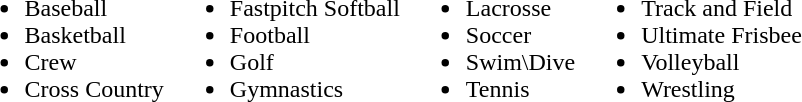<table>
<tr>
<td><br><ul><li>Baseball</li><li>Basketball</li><li>Crew</li><li>Cross Country</li></ul></td>
<td><br><ul><li>Fastpitch Softball</li><li>Football</li><li>Golf</li><li>Gymnastics</li></ul></td>
<td><br><ul><li>Lacrosse</li><li>Soccer</li><li>Swim\Dive</li><li>Tennis</li></ul></td>
<td><br><ul><li>Track and Field</li><li>Ultimate Frisbee</li><li>Volleyball</li><li>Wrestling</li></ul></td>
</tr>
</table>
